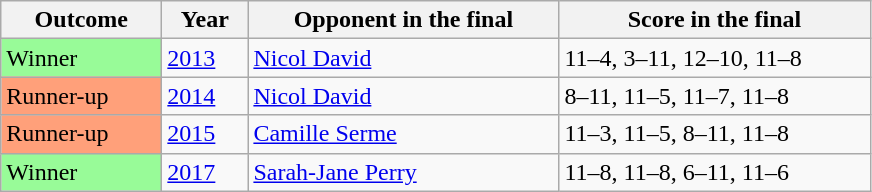<table class="sortable wikitable">
<tr>
<th width="100">Outcome</th>
<th width="50">Year</th>
<th width="200">Opponent in the final</th>
<th width="200">Score in the final</th>
</tr>
<tr>
<td bgcolor="98FB98">Winner</td>
<td><a href='#'>2013</a></td>
<td> <a href='#'>Nicol David</a></td>
<td>11–4, 3–11, 12–10, 11–8</td>
</tr>
<tr>
<td bgcolor="ffa07a">Runner-up</td>
<td><a href='#'>2014</a></td>
<td> <a href='#'>Nicol David</a></td>
<td>8–11, 11–5, 11–7, 11–8</td>
</tr>
<tr>
<td bgcolor="ffa07a">Runner-up</td>
<td><a href='#'>2015</a></td>
<td> <a href='#'>Camille Serme</a></td>
<td>11–3, 11–5, 8–11, 11–8</td>
</tr>
<tr>
<td bgcolor="98FB98">Winner</td>
<td><a href='#'>2017</a></td>
<td> <a href='#'>Sarah-Jane Perry</a></td>
<td>11–8, 11–8, 6–11, 11–6</td>
</tr>
</table>
